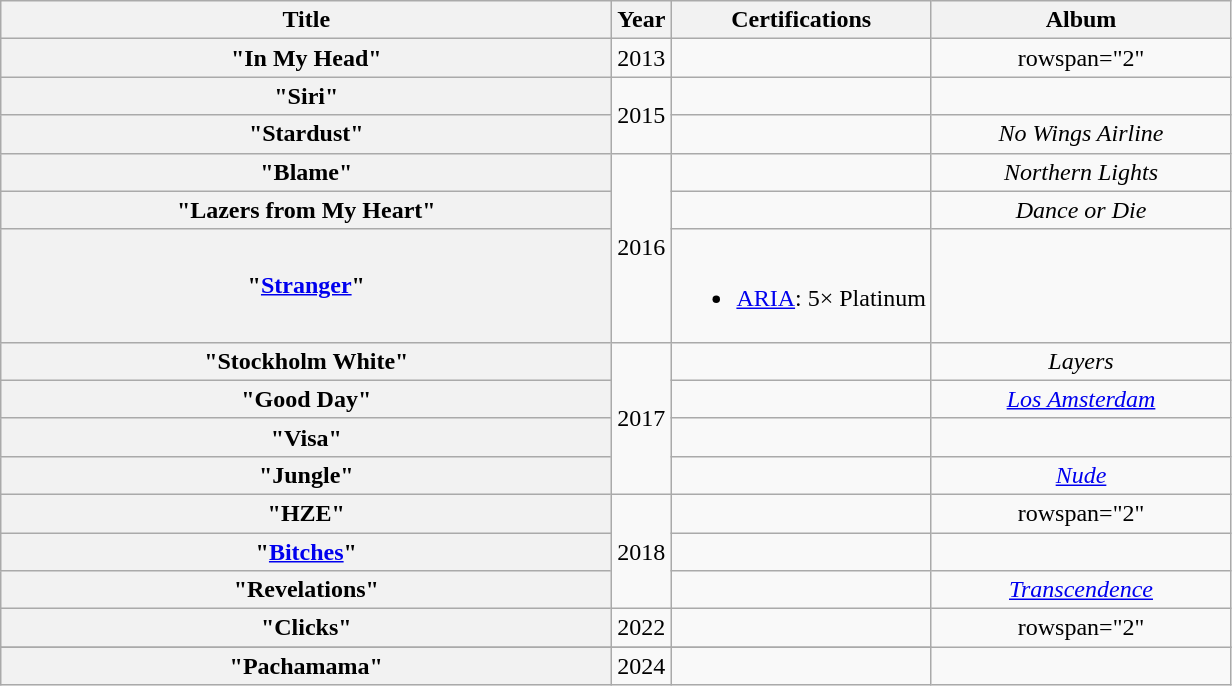<table class="wikitable plainrowheaders" style="text-align:center;">
<tr>
<th scope="col" style="width:25em;">Title</th>
<th scope="col">Year</th>
<th scope="col">Certifications</th>
<th scope="col" style="width:12em;">Album</th>
</tr>
<tr>
<th scope="row">"In My Head"<br></th>
<td>2013</td>
<td></td>
<td>rowspan="2" </td>
</tr>
<tr>
<th scope="row">"Siri"<br></th>
<td rowspan="2">2015</td>
<td></td>
</tr>
<tr>
<th scope="row">"Stardust"<br></th>
<td></td>
<td><em>No Wings Airline</em></td>
</tr>
<tr>
<th scope="row">"Blame"<br></th>
<td rowspan="3">2016</td>
<td></td>
<td><em>Northern Lights</em></td>
</tr>
<tr>
<th scope="row">"Lazers from My Heart"<br></th>
<td></td>
<td><em>Dance or Die</em></td>
</tr>
<tr>
<th scope="row">"<a href='#'>Stranger</a>"<br></th>
<td><br><ul><li><a href='#'>ARIA</a>: 5× Platinum</li></ul></td>
<td></td>
</tr>
<tr>
<th scope="row">"Stockholm White"<br></th>
<td rowspan="4">2017</td>
<td></td>
<td><em>Layers</em></td>
</tr>
<tr>
<th scope="row">"Good Day"<br></th>
<td></td>
<td><em><a href='#'>Los Amsterdam</a></em></td>
</tr>
<tr>
<th scope="row">"Visa"<br></th>
<td></td>
<td></td>
</tr>
<tr>
<th scope="row">"Jungle"<br></th>
<td></td>
<td><em><a href='#'>Nude</a></em></td>
</tr>
<tr>
<th scope="row">"HZE"<br></th>
<td rowspan="3">2018</td>
<td></td>
<td>rowspan="2" </td>
</tr>
<tr>
<th scope="row">"<a href='#'>Bitches</a>"<br></th>
<td></td>
</tr>
<tr>
<th scope="row">"Revelations"<br></th>
<td></td>
<td><em><a href='#'>Transcendence</a></em></td>
</tr>
<tr>
<th scope="row">"Clicks"<br></th>
<td>2022</td>
<td></td>
<td>rowspan="2" </td>
</tr>
<tr>
</tr>
<tr>
<th scope="row">"Pachamama" <br> </th>
<td>2024</td>
<td></td>
</tr>
</table>
